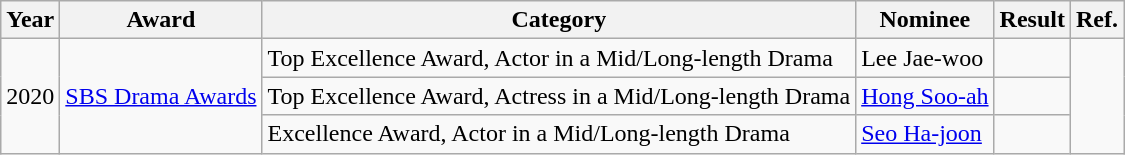<table class="wikitable">
<tr>
<th>Year</th>
<th>Award</th>
<th>Category</th>
<th>Nominee</th>
<th>Result</th>
<th>Ref.</th>
</tr>
<tr>
<td rowspan="3">2020</td>
<td rowspan="3"><a href='#'>SBS Drama Awards</a></td>
<td>Top Excellence Award, Actor in a Mid/Long-length Drama</td>
<td>Lee Jae-woo</td>
<td></td>
<td rowspan="3"></td>
</tr>
<tr>
<td>Top Excellence Award, Actress in a Mid/Long-length Drama</td>
<td><a href='#'>Hong Soo-ah</a></td>
<td></td>
</tr>
<tr>
<td>Excellence Award, Actor in a Mid/Long-length Drama</td>
<td><a href='#'>Seo Ha-joon</a></td>
<td></td>
</tr>
</table>
